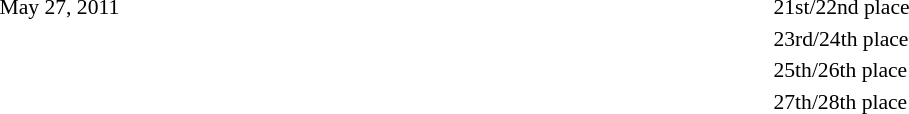<table style="font-size:90%">
<tr>
<td width=100>May 27, 2011</td>
<td width=150 align=right></td>
<td width=100 align=center></td>
<td width=150><strong></strong></td>
<td width=100>21st/22nd place</td>
</tr>
<tr>
<td></td>
<td width=150 align=right></td>
<td width=100 align=center></td>
<td width=150><strong></strong></td>
<td width=100>23rd/24th place</td>
</tr>
<tr>
<td></td>
<td width=150 align=right></td>
<td width=100 align=center></td>
<td width=150><strong></strong></td>
<td width=100>25th/26th place</td>
</tr>
<tr>
<td></td>
<td width=150 align=right></td>
<td width=100 align=center></td>
<td width=150><strong></strong></td>
<td width=100>27th/28th place</td>
</tr>
</table>
